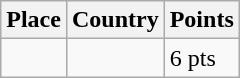<table class=wikitable>
<tr>
<th>Place</th>
<th>Country</th>
<th>Points</th>
</tr>
<tr>
<td align=center></td>
<td></td>
<td>6 pts</td>
</tr>
</table>
